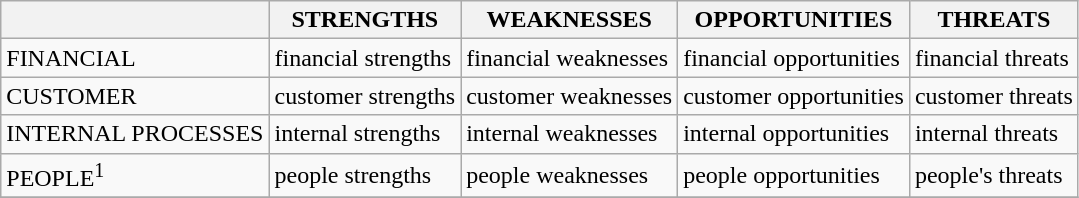<table class="wikitable">
<tr>
<th></th>
<th>STRENGTHS</th>
<th>WEAKNESSES</th>
<th>OPPORTUNITIES</th>
<th>THREATS</th>
</tr>
<tr>
<td>FINANCIAL</td>
<td>financial strengths</td>
<td>financial weaknesses</td>
<td>financial opportunities</td>
<td>financial threats</td>
</tr>
<tr>
<td>CUSTOMER</td>
<td>customer strengths</td>
<td>customer weaknesses</td>
<td>customer opportunities</td>
<td>customer threats</td>
</tr>
<tr>
<td>INTERNAL PROCESSES</td>
<td>internal strengths</td>
<td>internal weaknesses</td>
<td>internal opportunities</td>
<td>internal threats</td>
</tr>
<tr>
<td>PEOPLE<sup>1</sup></td>
<td>people strengths</td>
<td>people weaknesses</td>
<td>people opportunities</td>
<td>people's threats</td>
</tr>
<tr>
</tr>
</table>
